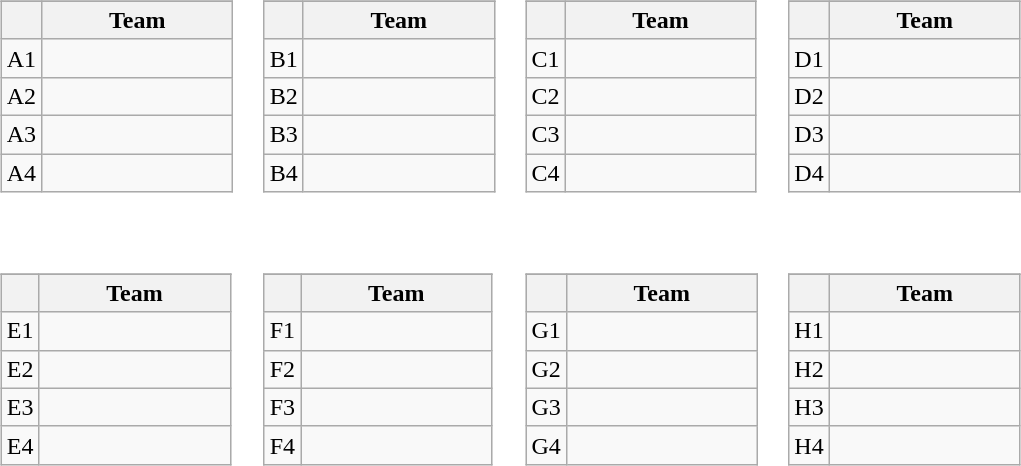<table>
<tr valign=top>
<td><br><table class="wikitable">
<tr>
</tr>
<tr>
<th></th>
<th width=120>Team</th>
</tr>
<tr>
<td align=center>A1</td>
<td></td>
</tr>
<tr>
<td align=center>A2</td>
<td></td>
</tr>
<tr>
<td align=center>A3</td>
<td></td>
</tr>
<tr>
<td align=center>A4</td>
<td></td>
</tr>
</table>
</td>
<td><br><table class="wikitable">
<tr>
</tr>
<tr>
<th></th>
<th width=120>Team</th>
</tr>
<tr>
<td align=center>B1</td>
<td></td>
</tr>
<tr>
<td align=center>B2</td>
<td></td>
</tr>
<tr>
<td align=center>B3</td>
<td></td>
</tr>
<tr>
<td align=center>B4</td>
<td></td>
</tr>
</table>
</td>
<td><br><table class="wikitable">
<tr>
</tr>
<tr>
<th></th>
<th width=120>Team</th>
</tr>
<tr>
<td align=center>C1</td>
<td></td>
</tr>
<tr>
<td align=center>C2</td>
<td></td>
</tr>
<tr>
<td align=center>C3</td>
<td></td>
</tr>
<tr>
<td align=center>C4</td>
<td></td>
</tr>
</table>
</td>
<td><br><table class="wikitable">
<tr>
</tr>
<tr>
<th></th>
<th width=120>Team</th>
</tr>
<tr>
<td align=center>D1</td>
<td></td>
</tr>
<tr>
<td align=center>D2</td>
<td></td>
</tr>
<tr>
<td align=center>D3</td>
<td></td>
</tr>
<tr>
<td align=center>D4</td>
<td></td>
</tr>
</table>
</td>
</tr>
<tr valign=top>
<td><br><table class="wikitable">
<tr>
</tr>
<tr>
<th></th>
<th width="120">Team</th>
</tr>
<tr>
<td align="center">E1</td>
<td></td>
</tr>
<tr>
<td align="center">E2</td>
<td></td>
</tr>
<tr>
<td align="center">E3</td>
<td></td>
</tr>
<tr>
<td align="center">E4</td>
<td></td>
</tr>
</table>
</td>
<td><br><table class="wikitable">
<tr>
</tr>
<tr>
<th></th>
<th width="120">Team</th>
</tr>
<tr>
<td align="center">F1</td>
<td></td>
</tr>
<tr>
<td align="center">F2</td>
<td></td>
</tr>
<tr>
<td align="center">F3</td>
<td></td>
</tr>
<tr>
<td align="center">F4</td>
<td></td>
</tr>
</table>
</td>
<td><br><table class="wikitable">
<tr>
</tr>
<tr>
<th></th>
<th width="120">Team</th>
</tr>
<tr>
<td align="center">G1</td>
<td></td>
</tr>
<tr>
<td align="center">G2</td>
<td></td>
</tr>
<tr>
<td align="center">G3</td>
<td></td>
</tr>
<tr>
<td align="center">G4</td>
<td></td>
</tr>
</table>
</td>
<td><br><table class="wikitable">
<tr>
</tr>
<tr>
<th></th>
<th width="120">Team</th>
</tr>
<tr>
<td align="center">H1</td>
<td></td>
</tr>
<tr>
<td align="center">H2</td>
<td></td>
</tr>
<tr>
<td align="center">H3</td>
<td></td>
</tr>
<tr>
<td align="center">H4</td>
<td></td>
</tr>
</table>
</td>
</tr>
</table>
